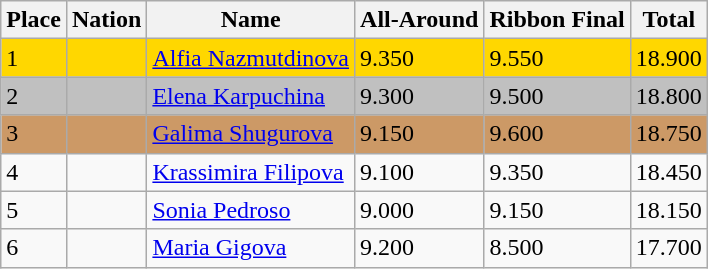<table class="wikitable">
<tr>
<th>Place</th>
<th>Nation</th>
<th>Name</th>
<th>All-Around</th>
<th>Ribbon Final</th>
<th>Total</th>
</tr>
<tr bgcolor=gold>
<td>1</td>
<td></td>
<td><a href='#'>Alfia Nazmutdinova</a></td>
<td>9.350</td>
<td>9.550</td>
<td>18.900</td>
</tr>
<tr bgcolor=silver>
<td>2</td>
<td></td>
<td><a href='#'>Elena Karpuchina</a></td>
<td>9.300</td>
<td>9.500</td>
<td>18.800</td>
</tr>
<tr bgcolor=cc9966>
<td>3</td>
<td></td>
<td><a href='#'>Galima Shugurova</a></td>
<td>9.150</td>
<td>9.600</td>
<td>18.750</td>
</tr>
<tr>
<td>4</td>
<td></td>
<td><a href='#'>Krassimira Filipova</a></td>
<td>9.100</td>
<td>9.350</td>
<td>18.450</td>
</tr>
<tr>
<td>5</td>
<td></td>
<td><a href='#'>Sonia Pedroso</a></td>
<td>9.000</td>
<td>9.150</td>
<td>18.150</td>
</tr>
<tr>
<td>6</td>
<td></td>
<td><a href='#'>Maria Gigova</a></td>
<td>9.200</td>
<td>8.500</td>
<td>17.700</td>
</tr>
</table>
